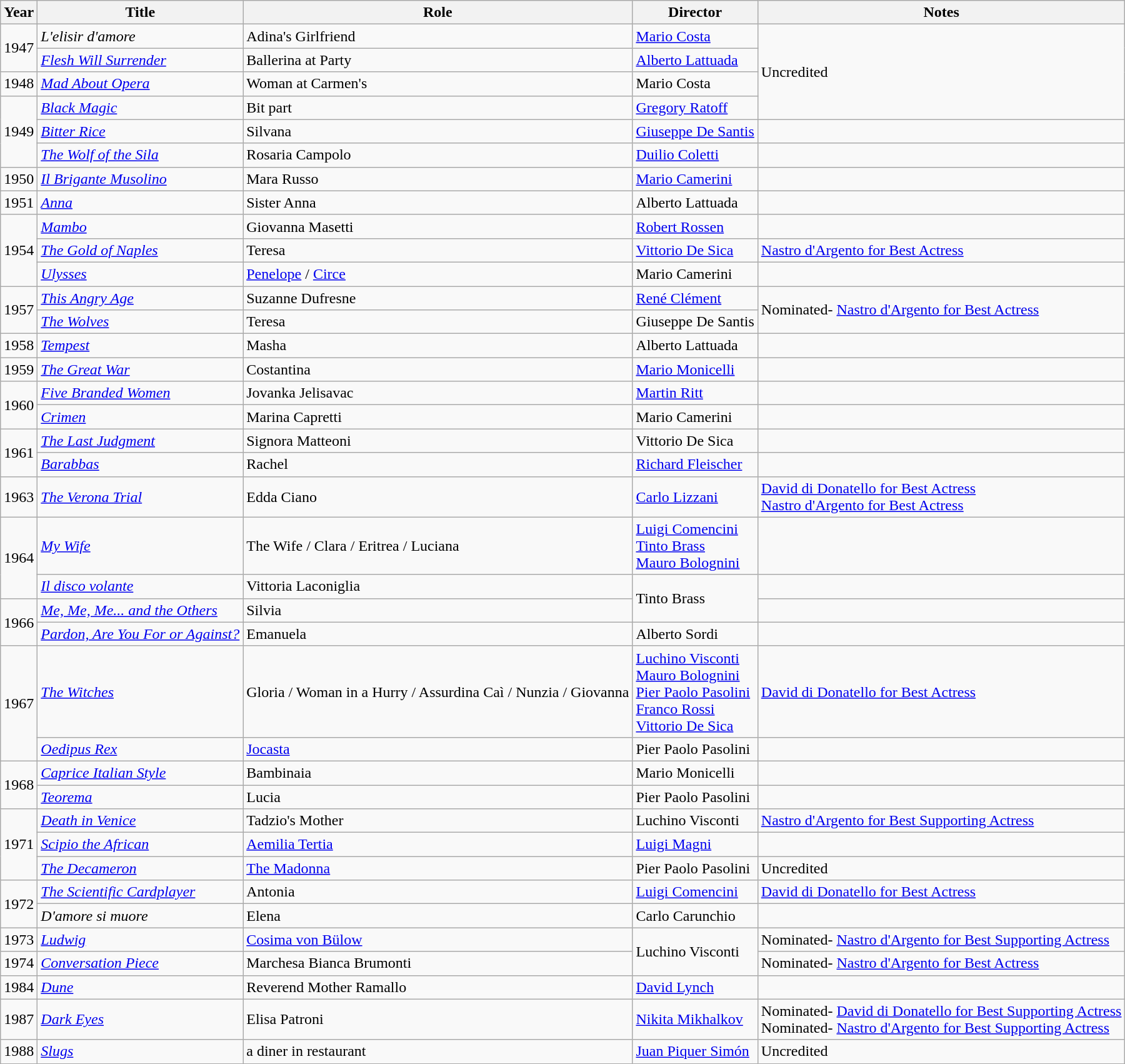<table class="wikitable">
<tr>
<th>Year</th>
<th>Title</th>
<th>Role</th>
<th>Director</th>
<th>Notes</th>
</tr>
<tr>
<td rowspan="2">1947</td>
<td><em>L'elisir d'amore</em></td>
<td>Adina's Girlfriend</td>
<td><a href='#'>Mario Costa</a></td>
<td rowspan="4">Uncredited</td>
</tr>
<tr>
<td><em><a href='#'>Flesh Will Surrender</a></em></td>
<td>Ballerina at Party</td>
<td><a href='#'>Alberto Lattuada</a></td>
</tr>
<tr>
<td>1948</td>
<td><em><a href='#'>Mad About Opera</a></em></td>
<td>Woman at Carmen's</td>
<td>Mario Costa</td>
</tr>
<tr>
<td rowspan="3">1949</td>
<td><em><a href='#'>Black Magic</a></em></td>
<td>Bit part</td>
<td><a href='#'>Gregory Ratoff</a></td>
</tr>
<tr>
<td><em><a href='#'>Bitter Rice</a></em></td>
<td>Silvana</td>
<td><a href='#'>Giuseppe De Santis</a></td>
<td></td>
</tr>
<tr>
<td><em><a href='#'>The Wolf of the Sila</a></em></td>
<td>Rosaria Campolo</td>
<td><a href='#'>Duilio Coletti</a></td>
<td></td>
</tr>
<tr>
<td>1950</td>
<td><em><a href='#'>Il Brigante Musolino</a></em></td>
<td>Mara Russo</td>
<td><a href='#'>Mario Camerini</a></td>
<td></td>
</tr>
<tr>
<td>1951</td>
<td><em><a href='#'>Anna</a></em></td>
<td>Sister Anna</td>
<td>Alberto Lattuada</td>
<td></td>
</tr>
<tr>
<td rowspan="3">1954</td>
<td><em><a href='#'>Mambo</a></em></td>
<td>Giovanna Masetti</td>
<td><a href='#'>Robert Rossen</a></td>
<td></td>
</tr>
<tr>
<td><em><a href='#'>The Gold of Naples</a></em></td>
<td>Teresa</td>
<td><a href='#'>Vittorio De Sica</a></td>
<td><a href='#'>Nastro d'Argento for Best Actress</a></td>
</tr>
<tr>
<td><em><a href='#'>Ulysses</a></em></td>
<td><a href='#'>Penelope</a> / <a href='#'>Circe</a></td>
<td>Mario Camerini</td>
<td></td>
</tr>
<tr>
<td rowspan="2">1957</td>
<td><em><a href='#'>This Angry Age</a></em></td>
<td>Suzanne Dufresne</td>
<td><a href='#'>René Clément</a></td>
<td rowspan="2">Nominated- <a href='#'>Nastro d'Argento for Best Actress</a></td>
</tr>
<tr>
<td><em><a href='#'>The Wolves</a></em></td>
<td>Teresa</td>
<td>Giuseppe De Santis</td>
</tr>
<tr>
<td>1958</td>
<td><em><a href='#'>Tempest</a></em></td>
<td>Masha</td>
<td>Alberto Lattuada</td>
<td></td>
</tr>
<tr>
<td>1959</td>
<td><a href='#'><em>The Great War</em></a></td>
<td>Costantina</td>
<td><a href='#'>Mario Monicelli</a></td>
<td></td>
</tr>
<tr>
<td rowspan="2">1960</td>
<td><em><a href='#'>Five Branded Women</a></em></td>
<td>Jovanka Jelisavac</td>
<td><a href='#'>Martin Ritt</a></td>
<td></td>
</tr>
<tr>
<td><em><a href='#'>Crimen</a></em></td>
<td>Marina Capretti</td>
<td>Mario Camerini</td>
<td></td>
</tr>
<tr>
<td rowspan="2">1961</td>
<td><em><a href='#'>The Last Judgment</a></em></td>
<td>Signora Matteoni</td>
<td>Vittorio De Sica</td>
<td></td>
</tr>
<tr>
<td><em><a href='#'>Barabbas</a></em></td>
<td>Rachel</td>
<td><a href='#'>Richard Fleischer</a></td>
<td></td>
</tr>
<tr>
<td>1963</td>
<td><em><a href='#'>The Verona Trial</a></em></td>
<td>Edda Ciano</td>
<td><a href='#'>Carlo Lizzani</a></td>
<td><a href='#'>David di Donatello for Best Actress</a><br><a href='#'>Nastro d'Argento for Best Actress</a></td>
</tr>
<tr>
<td rowspan="2">1964</td>
<td><em><a href='#'>My Wife</a></em></td>
<td>The Wife / Clara / Eritrea / Luciana</td>
<td><a href='#'>Luigi Comencini</a><br><a href='#'>Tinto Brass</a><br><a href='#'>Mauro Bolognini</a></td>
<td></td>
</tr>
<tr>
<td><em><a href='#'>Il disco volante</a></em></td>
<td>Vittoria Laconiglia</td>
<td rowspan="2">Tinto Brass</td>
<td></td>
</tr>
<tr>
<td rowspan="2">1966</td>
<td><em><a href='#'>Me, Me, Me... and the Others</a></em></td>
<td>Silvia</td>
<td></td>
</tr>
<tr>
<td><em><a href='#'>Pardon, Are You For or Against?</a></em></td>
<td>Emanuela</td>
<td>Alberto Sordi</td>
<td></td>
</tr>
<tr>
<td rowspan="2">1967</td>
<td><em><a href='#'>The Witches</a></em></td>
<td>Gloria / Woman in a Hurry / Assurdina Caì / Nunzia / Giovanna</td>
<td><a href='#'>Luchino Visconti</a><br><a href='#'>Mauro Bolognini</a><br><a href='#'>Pier Paolo Pasolini</a><br><a href='#'>Franco Rossi</a><br><a href='#'>Vittorio De Sica</a></td>
<td><a href='#'>David di Donatello for Best Actress</a></td>
</tr>
<tr>
<td><a href='#'><em>Oedipus Rex</em></a></td>
<td><a href='#'>Jocasta</a></td>
<td>Pier Paolo Pasolini</td>
<td></td>
</tr>
<tr>
<td rowspan="2">1968</td>
<td><em><a href='#'>Caprice Italian Style</a></em></td>
<td>Bambinaia</td>
<td>Mario Monicelli</td>
<td></td>
</tr>
<tr>
<td><em><a href='#'>Teorema</a></em></td>
<td>Lucia</td>
<td>Pier Paolo Pasolini</td>
<td></td>
</tr>
<tr>
<td rowspan="3">1971</td>
<td><a href='#'><em>Death in Venice</em></a></td>
<td>Tadzio's Mother</td>
<td>Luchino Visconti</td>
<td><a href='#'>Nastro d'Argento for Best Supporting Actress</a></td>
</tr>
<tr>
<td><em><a href='#'>Scipio the African</a></em></td>
<td><a href='#'>Aemilia Tertia</a></td>
<td><a href='#'>Luigi Magni</a></td>
<td></td>
</tr>
<tr>
<td><em><a href='#'>The Decameron</a></em></td>
<td><a href='#'>The Madonna</a></td>
<td>Pier Paolo Pasolini</td>
<td>Uncredited</td>
</tr>
<tr>
<td rowspan="2">1972</td>
<td><em><a href='#'>The Scientific Cardplayer</a></em></td>
<td>Antonia</td>
<td><a href='#'>Luigi Comencini</a></td>
<td><a href='#'>David di Donatello for Best Actress</a></td>
</tr>
<tr>
<td><em>D'amore si muore</em></td>
<td>Elena</td>
<td>Carlo Carunchio</td>
<td></td>
</tr>
<tr>
<td>1973</td>
<td><em><a href='#'>Ludwig</a></em></td>
<td><a href='#'>Cosima von Bülow</a></td>
<td rowspan="2">Luchino Visconti</td>
<td>Nominated- <a href='#'>Nastro d'Argento for Best Supporting Actress</a></td>
</tr>
<tr>
<td>1974</td>
<td><a href='#'><em>Conversation Piece</em></a></td>
<td>Marchesa Bianca Brumonti</td>
<td>Nominated- <a href='#'>Nastro d'Argento for Best Actress</a></td>
</tr>
<tr>
<td>1984</td>
<td><em><a href='#'>Dune</a></em></td>
<td>Reverend Mother Ramallo</td>
<td><a href='#'>David Lynch</a></td>
<td></td>
</tr>
<tr>
<td>1987</td>
<td><a href='#'><em>Dark Eyes</em></a></td>
<td>Elisa Patroni</td>
<td><a href='#'>Nikita Mikhalkov</a></td>
<td>Nominated- <a href='#'>David di Donatello for Best Supporting Actress</a><br>Nominated- <a href='#'>Nastro d'Argento for Best Supporting Actress</a></td>
</tr>
<tr>
<td>1988</td>
<td><a href='#'><em>Slugs</em></a></td>
<td>a diner in restaurant</td>
<td><a href='#'>Juan Piquer Simón</a></td>
<td>Uncredited</td>
</tr>
</table>
